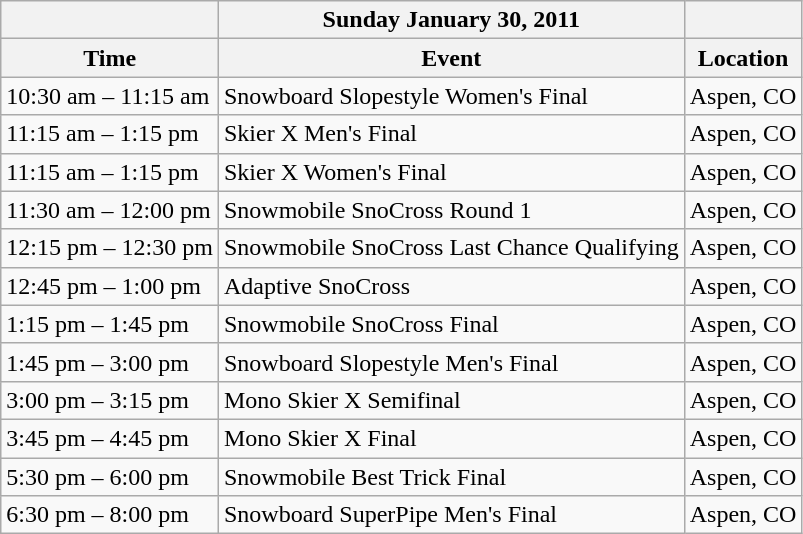<table class="wikitable">
<tr>
<th></th>
<th>Sunday January 30, 2011</th>
<th></th>
</tr>
<tr>
<th>Time</th>
<th>Event</th>
<th>Location</th>
</tr>
<tr>
<td>10:30 am – 11:15 am</td>
<td>Snowboard Slopestyle Women's Final</td>
<td>Aspen, CO</td>
</tr>
<tr>
<td>11:15 am – 1:15 pm</td>
<td>Skier X Men's Final</td>
<td>Aspen, CO</td>
</tr>
<tr>
<td>11:15 am – 1:15 pm</td>
<td>Skier X Women's Final</td>
<td>Aspen, CO</td>
</tr>
<tr>
<td>11:30 am – 12:00 pm</td>
<td>Snowmobile SnoCross Round 1</td>
<td>Aspen, CO</td>
</tr>
<tr>
<td>12:15 pm – 12:30 pm</td>
<td>Snowmobile SnoCross Last Chance Qualifying</td>
<td>Aspen, CO</td>
</tr>
<tr>
<td>12:45 pm – 1:00 pm</td>
<td>Adaptive SnoCross</td>
<td>Aspen, CO</td>
</tr>
<tr>
<td>1:15 pm – 1:45 pm</td>
<td>Snowmobile SnoCross Final</td>
<td>Aspen, CO</td>
</tr>
<tr>
<td>1:45 pm – 3:00 pm</td>
<td>Snowboard Slopestyle Men's Final</td>
<td>Aspen, CO</td>
</tr>
<tr>
<td>3:00 pm – 3:15 pm</td>
<td>Mono Skier X Semifinal</td>
<td>Aspen, CO</td>
</tr>
<tr>
<td>3:45 pm – 4:45 pm</td>
<td>Mono Skier X Final</td>
<td>Aspen, CO</td>
</tr>
<tr>
<td>5:30 pm – 6:00 pm</td>
<td>Snowmobile Best Trick Final</td>
<td>Aspen, CO</td>
</tr>
<tr>
<td>6:30 pm – 8:00 pm</td>
<td>Snowboard SuperPipe Men's Final</td>
<td>Aspen, CO</td>
</tr>
</table>
